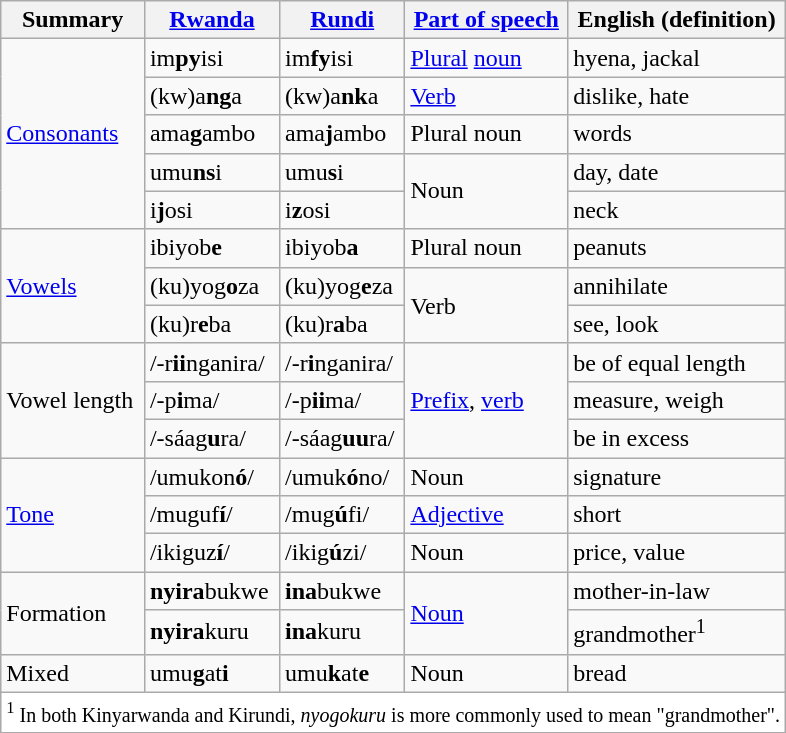<table class="wikitable">
<tr>
<th>Summary</th>
<th><a href='#'>Rwanda</a></th>
<th><a href='#'>Rundi</a></th>
<th><a href='#'>Part of speech</a></th>
<th>English (definition)</th>
</tr>
<tr>
<td rowspan="5"><a href='#'>Consonants</a></td>
<td>im<strong>py</strong>isi</td>
<td>im<strong>fy</strong>isi</td>
<td><a href='#'>Plural</a> <a href='#'>noun</a></td>
<td>hyena, jackal</td>
</tr>
<tr>
<td>(kw)a<strong>ng</strong>a</td>
<td>(kw)a<strong>nk</strong>a</td>
<td><a href='#'>Verb</a></td>
<td>dislike, hate</td>
</tr>
<tr>
<td>ama<strong>g</strong>ambo</td>
<td>ama<strong>j</strong>ambo</td>
<td>Plural noun</td>
<td>words</td>
</tr>
<tr>
<td>umu<strong>ns</strong>i</td>
<td>umu<strong>s</strong>i</td>
<td rowspan="2">Noun</td>
<td>day, date</td>
</tr>
<tr>
<td>i<strong>j</strong>osi</td>
<td>i<strong>z</strong>osi</td>
<td>neck</td>
</tr>
<tr>
<td rowspan="3"><a href='#'>Vowels</a></td>
<td>ibiyob<strong>e</strong></td>
<td>ibiyob<strong>a</strong></td>
<td>Plural noun</td>
<td>peanuts</td>
</tr>
<tr>
<td>(ku)yog<strong>o</strong>za</td>
<td>(ku)yog<strong>e</strong>za</td>
<td rowspan="2">Verb</td>
<td>annihilate</td>
</tr>
<tr>
<td>(ku)r<strong>e</strong>ba</td>
<td>(ku)r<strong>a</strong>ba</td>
<td>see, look</td>
</tr>
<tr>
<td rowspan="3">Vowel length</td>
<td>/-r<strong>ii</strong>nganira/</td>
<td>/-r<strong>i</strong>nganira/</td>
<td rowspan="3"><a href='#'>Prefix</a>, <a href='#'>verb</a></td>
<td>be of equal length</td>
</tr>
<tr>
<td>/-p<strong>i</strong>ma/</td>
<td>/-p<strong>ii</strong>ma/</td>
<td>measure, weigh</td>
</tr>
<tr>
<td>/-sáag<strong>u</strong>ra/</td>
<td>/-sáag<strong>uu</strong>ra/</td>
<td>be in excess</td>
</tr>
<tr>
<td rowspan="3"><a href='#'>Tone</a></td>
<td>/umukon<strong>ó</strong>/</td>
<td>/umuk<strong>ó</strong>no/</td>
<td>Noun</td>
<td>signature</td>
</tr>
<tr>
<td>/muguf<strong>í</strong>/</td>
<td>/mug<strong>ú</strong>fi/</td>
<td><a href='#'>Adjective</a></td>
<td>short</td>
</tr>
<tr>
<td>/ikiguz<strong>í</strong>/</td>
<td>/ikig<strong>ú</strong>zi/</td>
<td>Noun</td>
<td>price, value</td>
</tr>
<tr>
<td rowspan="2">Formation</td>
<td><strong>nyira</strong>bukwe</td>
<td><strong>ina</strong>bukwe</td>
<td rowspan="2"><a href='#'>Noun</a></td>
<td>mother-in-law</td>
</tr>
<tr>
<td><strong>nyira</strong>kuru</td>
<td><strong>ina</strong>kuru</td>
<td>grandmother<sup>1</sup></td>
</tr>
<tr>
<td>Mixed</td>
<td>umu<strong>g</strong>at<strong>i</strong></td>
<td>umu<strong>k</strong>at<strong>e</strong></td>
<td>Noun</td>
<td>bread</td>
</tr>
<tr bgcolor="#ffffff">
<td colspan="5"><small><sup>1</sup> In both Kinyarwanda and Kirundi, <em>nyogokuru</em> is more commonly used to mean "grandmother".</small></td>
</tr>
</table>
